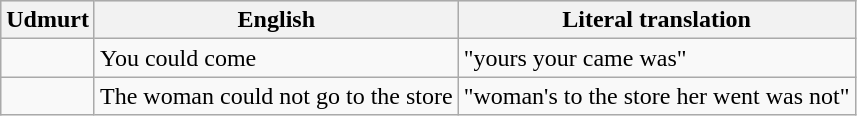<table class="wikitable">
<tr style="background:#dfdfdf;" |>
<th>Udmurt</th>
<th>English</th>
<th>Literal translation</th>
</tr>
<tr>
<td></td>
<td>You could come</td>
<td>"yours your came was"</td>
</tr>
<tr>
<td></td>
<td>The woman could not go to the store</td>
<td>"woman's to the store her went was not"</td>
</tr>
</table>
